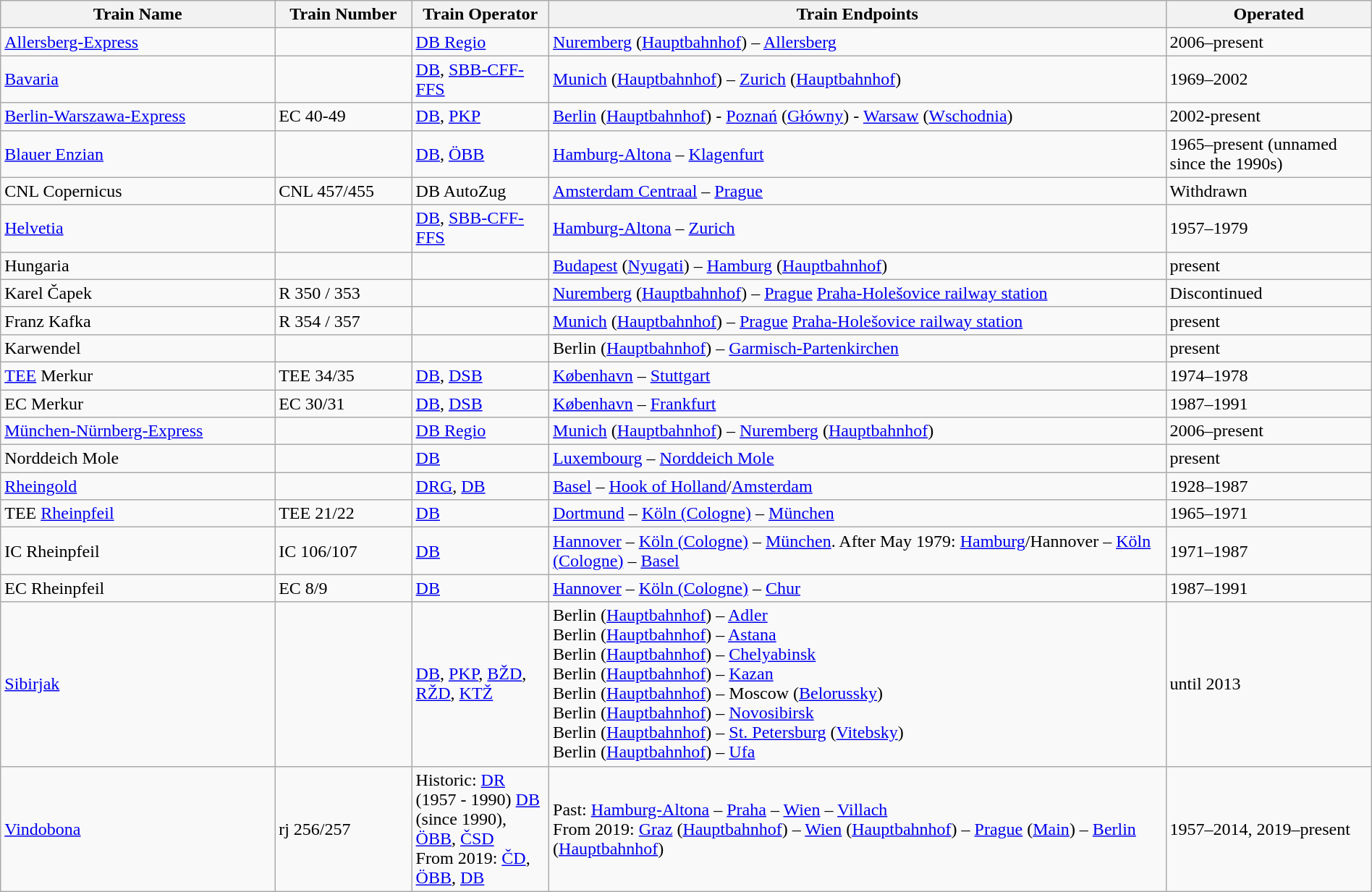<table class="wikitable" width=100%>
<tr>
<th width=20%>Train Name</th>
<th width=10%>Train Number</th>
<th width=10%>Train Operator</th>
<th width=45%>Train Endpoints</th>
<th width=15%>Operated</th>
</tr>
<tr>
<td><a href='#'>Allersberg-Express</a></td>
<td></td>
<td><a href='#'>DB Regio</a></td>
<td><a href='#'>Nuremberg</a> (<a href='#'>Hauptbahnhof</a>) – <a href='#'>Allersberg</a></td>
<td>2006–present</td>
</tr>
<tr>
<td><a href='#'>Bavaria</a></td>
<td></td>
<td><a href='#'>DB</a>, <a href='#'>SBB-CFF-FFS</a></td>
<td><a href='#'>Munich</a> (<a href='#'>Hauptbahnhof</a>) – <a href='#'>Zurich</a> (<a href='#'>Hauptbahnhof</a>)</td>
<td>1969–2002</td>
</tr>
<tr>
<td><a href='#'>Berlin-Warszawa-Express</a></td>
<td>EC 40-49</td>
<td><a href='#'>DB</a>, <a href='#'>PKP</a></td>
<td><a href='#'>Berlin</a> (<a href='#'>Hauptbahnhof</a>) - <a href='#'>Poznań</a> (<a href='#'>Główny</a>) - <a href='#'>Warsaw</a> (<a href='#'>Wschodnia</a>)</td>
<td>2002-present</td>
</tr>
<tr>
<td><a href='#'>Blauer Enzian</a></td>
<td></td>
<td><a href='#'>DB</a>, <a href='#'>ÖBB</a></td>
<td><a href='#'>Hamburg-Altona</a> – <a href='#'>Klagenfurt</a></td>
<td>1965–present (unnamed since the 1990s)</td>
</tr>
<tr>
<td>CNL Copernicus</td>
<td>CNL 457/455</td>
<td>DB AutoZug</td>
<td><a href='#'>Amsterdam Centraal</a> – <a href='#'>Prague</a></td>
<td>Withdrawn</td>
</tr>
<tr>
<td><a href='#'>Helvetia</a></td>
<td></td>
<td><a href='#'>DB</a>, <a href='#'>SBB-CFF-FFS</a></td>
<td><a href='#'>Hamburg-Altona</a> – <a href='#'>Zurich</a></td>
<td>1957–1979</td>
</tr>
<tr>
<td>Hungaria</td>
<td></td>
<td></td>
<td><a href='#'>Budapest</a> (<a href='#'>Nyugati</a>) – <a href='#'>Hamburg</a> (<a href='#'>Hauptbahnhof</a>)</td>
<td>present</td>
</tr>
<tr>
<td>Karel Čapek</td>
<td>R 350 / 353</td>
<td></td>
<td><a href='#'>Nuremberg</a> (<a href='#'>Hauptbahnhof</a>) – <a href='#'>Prague</a> <a href='#'>Praha-Holešovice railway station</a></td>
<td>Discontinued</td>
</tr>
<tr>
<td>Franz Kafka</td>
<td>R 354 / 357</td>
<td></td>
<td><a href='#'>Munich</a> (<a href='#'>Hauptbahnhof</a>) – <a href='#'>Prague</a> <a href='#'>Praha-Holešovice railway station</a></td>
<td>present</td>
</tr>
<tr>
<td>Karwendel</td>
<td></td>
<td></td>
<td>Berlin (<a href='#'>Hauptbahnhof</a>) – <a href='#'>Garmisch-Partenkirchen</a></td>
<td>present</td>
</tr>
<tr>
<td><a href='#'>TEE</a> Merkur</td>
<td>TEE 34/35</td>
<td><a href='#'>DB</a>, <a href='#'>DSB</a></td>
<td><a href='#'>København</a> – <a href='#'>Stuttgart</a></td>
<td>1974–1978</td>
</tr>
<tr>
<td>EC Merkur</td>
<td>EC 30/31</td>
<td><a href='#'>DB</a>, <a href='#'>DSB</a></td>
<td><a href='#'>København</a> – <a href='#'>Frankfurt</a></td>
<td>1987–1991</td>
</tr>
<tr>
<td><a href='#'>München-Nürnberg-Express</a></td>
<td></td>
<td><a href='#'>DB Regio</a></td>
<td><a href='#'>Munich</a> (<a href='#'>Hauptbahnhof</a>) – <a href='#'>Nuremberg</a> (<a href='#'>Hauptbahnhof</a>)</td>
<td>2006–present</td>
</tr>
<tr>
<td>Norddeich Mole</td>
<td></td>
<td><a href='#'>DB</a></td>
<td><a href='#'>Luxembourg</a> – <a href='#'>Norddeich Mole</a></td>
<td>present</td>
</tr>
<tr>
<td><a href='#'>Rheingold</a></td>
<td></td>
<td><a href='#'>DRG</a>, <a href='#'>DB</a></td>
<td><a href='#'>Basel</a> – <a href='#'>Hook of Holland</a>/<a href='#'>Amsterdam</a></td>
<td>1928–1987</td>
</tr>
<tr>
<td>TEE <a href='#'>Rheinpfeil</a></td>
<td>TEE 21/22</td>
<td><a href='#'>DB</a></td>
<td><a href='#'>Dortmund</a> – <a href='#'>Köln (Cologne)</a> – <a href='#'>München</a></td>
<td>1965–1971</td>
</tr>
<tr>
<td>IC Rheinpfeil</td>
<td>IC 106/107</td>
<td><a href='#'>DB</a></td>
<td><a href='#'>Hannover</a> – <a href='#'>Köln (Cologne)</a> – <a href='#'>München</a>. After May 1979: <a href='#'>Hamburg</a>/Hannover – <a href='#'>Köln (Cologne)</a> – <a href='#'>Basel</a></td>
<td>1971–1987</td>
</tr>
<tr>
<td>EC Rheinpfeil</td>
<td>EC 8/9</td>
<td><a href='#'>DB</a></td>
<td><a href='#'>Hannover</a> – <a href='#'>Köln (Cologne)</a> – <a href='#'>Chur</a></td>
<td>1987–1991</td>
</tr>
<tr>
<td><a href='#'>Sibirjak</a></td>
<td></td>
<td><a href='#'>DB</a>, <a href='#'>PKP</a>, <a href='#'>BŽD</a>, <a href='#'>RŽD</a>, <a href='#'>KTŽ</a></td>
<td>Berlin (<a href='#'>Hauptbahnhof</a>) – <a href='#'>Adler</a><br>Berlin (<a href='#'>Hauptbahnhof</a>) – <a href='#'>Astana</a><br>Berlin (<a href='#'>Hauptbahnhof</a>) – <a href='#'>Chelyabinsk</a><br>Berlin (<a href='#'>Hauptbahnhof</a>) – <a href='#'>Kazan</a><br>Berlin (<a href='#'>Hauptbahnhof</a>) – Moscow (<a href='#'>Belorussky</a>)<br>Berlin (<a href='#'>Hauptbahnhof</a>) – <a href='#'>Novosibirsk</a><br>Berlin (<a href='#'>Hauptbahnhof</a>) – <a href='#'>St. Petersburg</a> (<a href='#'>Vitebsky</a>)<br>Berlin (<a href='#'>Hauptbahnhof</a>) – <a href='#'>Ufa</a></td>
<td>until 2013</td>
</tr>
<tr>
<td><a href='#'>Vindobona</a></td>
<td>rj 256/257</td>
<td>Historic: <a href='#'>DR</a> (1957 - 1990) <a href='#'>DB</a> (since 1990), <a href='#'>ÖBB</a>, <a href='#'>ČSD</a><br>From 2019: <a href='#'>ČD</a>, <a href='#'>ÖBB</a>, <a href='#'>DB</a></td>
<td>Past: <a href='#'>Hamburg-Altona</a> – <a href='#'>Praha</a> – <a href='#'>Wien</a> – <a href='#'>Villach</a><br>From 2019: <a href='#'>Graz</a> (<a href='#'>Hauptbahnhof</a>) – <a href='#'>Wien</a> (<a href='#'>Hauptbahnhof</a>) – <a href='#'>Prague</a> (<a href='#'>Main</a>) – <a href='#'>Berlin</a> (<a href='#'>Hauptbahnhof</a>)</td>
<td>1957–2014, 2019–present</td>
</tr>
</table>
